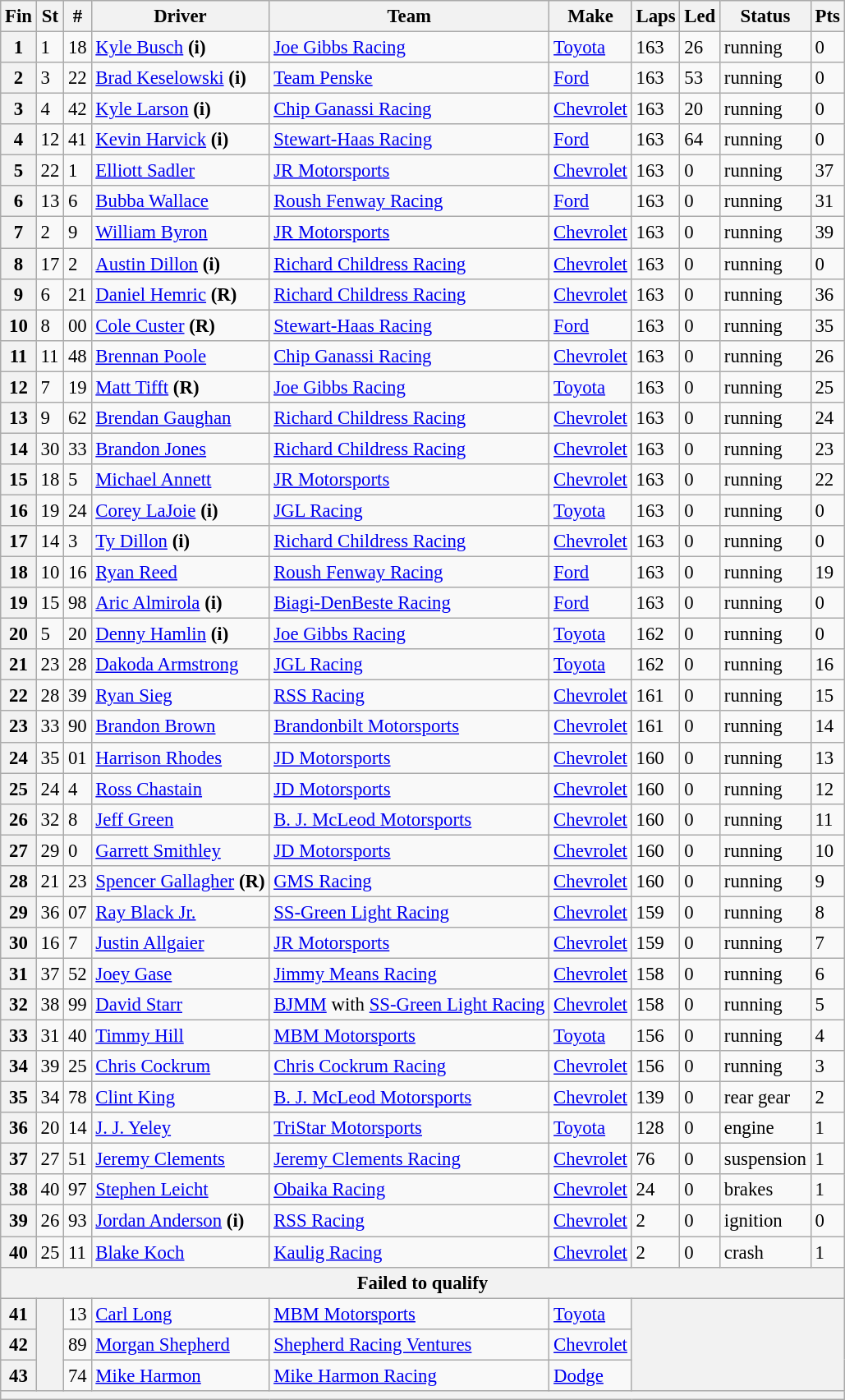<table class="wikitable" style="font-size:95%">
<tr>
<th>Fin</th>
<th>St</th>
<th>#</th>
<th>Driver</th>
<th>Team</th>
<th>Make</th>
<th>Laps</th>
<th>Led</th>
<th>Status</th>
<th>Pts</th>
</tr>
<tr>
<th>1</th>
<td>1</td>
<td>18</td>
<td><a href='#'>Kyle Busch</a> <strong>(i)</strong></td>
<td><a href='#'>Joe Gibbs Racing</a></td>
<td><a href='#'>Toyota</a></td>
<td>163</td>
<td>26</td>
<td>running</td>
<td>0</td>
</tr>
<tr>
<th>2</th>
<td>3</td>
<td>22</td>
<td><a href='#'>Brad Keselowski</a> <strong>(i)</strong></td>
<td><a href='#'>Team Penske</a></td>
<td><a href='#'>Ford</a></td>
<td>163</td>
<td>53</td>
<td>running</td>
<td>0</td>
</tr>
<tr>
<th>3</th>
<td>4</td>
<td>42</td>
<td><a href='#'>Kyle Larson</a> <strong>(i)</strong></td>
<td><a href='#'>Chip Ganassi Racing</a></td>
<td><a href='#'>Chevrolet</a></td>
<td>163</td>
<td>20</td>
<td>running</td>
<td>0</td>
</tr>
<tr>
<th>4</th>
<td>12</td>
<td>41</td>
<td><a href='#'>Kevin Harvick</a> <strong>(i)</strong></td>
<td><a href='#'>Stewart-Haas Racing</a></td>
<td><a href='#'>Ford</a></td>
<td>163</td>
<td>64</td>
<td>running</td>
<td>0</td>
</tr>
<tr>
<th>5</th>
<td>22</td>
<td>1</td>
<td><a href='#'>Elliott Sadler</a></td>
<td><a href='#'>JR Motorsports</a></td>
<td><a href='#'>Chevrolet</a></td>
<td>163</td>
<td>0</td>
<td>running</td>
<td>37</td>
</tr>
<tr>
<th>6</th>
<td>13</td>
<td>6</td>
<td><a href='#'>Bubba Wallace</a></td>
<td><a href='#'>Roush Fenway Racing</a></td>
<td><a href='#'>Ford</a></td>
<td>163</td>
<td>0</td>
<td>running</td>
<td>31</td>
</tr>
<tr>
<th>7</th>
<td>2</td>
<td>9</td>
<td><a href='#'>William Byron</a></td>
<td><a href='#'>JR Motorsports</a></td>
<td><a href='#'>Chevrolet</a></td>
<td>163</td>
<td>0</td>
<td>running</td>
<td>39</td>
</tr>
<tr>
<th>8</th>
<td>17</td>
<td>2</td>
<td><a href='#'>Austin Dillon</a> <strong>(i)</strong></td>
<td><a href='#'>Richard Childress Racing</a></td>
<td><a href='#'>Chevrolet</a></td>
<td>163</td>
<td>0</td>
<td>running</td>
<td>0</td>
</tr>
<tr>
<th>9</th>
<td>6</td>
<td>21</td>
<td><a href='#'>Daniel Hemric</a> <strong>(R)</strong></td>
<td><a href='#'>Richard Childress Racing</a></td>
<td><a href='#'>Chevrolet</a></td>
<td>163</td>
<td>0</td>
<td>running</td>
<td>36</td>
</tr>
<tr>
<th>10</th>
<td>8</td>
<td>00</td>
<td><a href='#'>Cole Custer</a> <strong>(R)</strong></td>
<td><a href='#'>Stewart-Haas Racing</a></td>
<td><a href='#'>Ford</a></td>
<td>163</td>
<td>0</td>
<td>running</td>
<td>35</td>
</tr>
<tr>
<th>11</th>
<td>11</td>
<td>48</td>
<td><a href='#'>Brennan Poole</a></td>
<td><a href='#'>Chip Ganassi Racing</a></td>
<td><a href='#'>Chevrolet</a></td>
<td>163</td>
<td>0</td>
<td>running</td>
<td>26</td>
</tr>
<tr>
<th>12</th>
<td>7</td>
<td>19</td>
<td><a href='#'>Matt Tifft</a> <strong>(R)</strong></td>
<td><a href='#'>Joe Gibbs Racing</a></td>
<td><a href='#'>Toyota</a></td>
<td>163</td>
<td>0</td>
<td>running</td>
<td>25</td>
</tr>
<tr>
<th>13</th>
<td>9</td>
<td>62</td>
<td><a href='#'>Brendan Gaughan</a></td>
<td><a href='#'>Richard Childress Racing</a></td>
<td><a href='#'>Chevrolet</a></td>
<td>163</td>
<td>0</td>
<td>running</td>
<td>24</td>
</tr>
<tr>
<th>14</th>
<td>30</td>
<td>33</td>
<td><a href='#'>Brandon Jones</a></td>
<td><a href='#'>Richard Childress Racing</a></td>
<td><a href='#'>Chevrolet</a></td>
<td>163</td>
<td>0</td>
<td>running</td>
<td>23</td>
</tr>
<tr>
<th>15</th>
<td>18</td>
<td>5</td>
<td><a href='#'>Michael Annett</a></td>
<td><a href='#'>JR Motorsports</a></td>
<td><a href='#'>Chevrolet</a></td>
<td>163</td>
<td>0</td>
<td>running</td>
<td>22</td>
</tr>
<tr>
<th>16</th>
<td>19</td>
<td>24</td>
<td><a href='#'>Corey LaJoie</a> <strong>(i)</strong></td>
<td><a href='#'>JGL Racing</a></td>
<td><a href='#'>Toyota</a></td>
<td>163</td>
<td>0</td>
<td>running</td>
<td>0</td>
</tr>
<tr>
<th>17</th>
<td>14</td>
<td>3</td>
<td><a href='#'>Ty Dillon</a> <strong>(i)</strong></td>
<td><a href='#'>Richard Childress Racing</a></td>
<td><a href='#'>Chevrolet</a></td>
<td>163</td>
<td>0</td>
<td>running</td>
<td>0</td>
</tr>
<tr>
<th>18</th>
<td>10</td>
<td>16</td>
<td><a href='#'>Ryan Reed</a></td>
<td><a href='#'>Roush Fenway Racing</a></td>
<td><a href='#'>Ford</a></td>
<td>163</td>
<td>0</td>
<td>running</td>
<td>19</td>
</tr>
<tr>
<th>19</th>
<td>15</td>
<td>98</td>
<td><a href='#'>Aric Almirola</a> <strong>(i)</strong></td>
<td><a href='#'>Biagi-DenBeste Racing</a></td>
<td><a href='#'>Ford</a></td>
<td>163</td>
<td>0</td>
<td>running</td>
<td>0</td>
</tr>
<tr>
<th>20</th>
<td>5</td>
<td>20</td>
<td><a href='#'>Denny Hamlin</a> <strong>(i)</strong></td>
<td><a href='#'>Joe Gibbs Racing</a></td>
<td><a href='#'>Toyota</a></td>
<td>162</td>
<td>0</td>
<td>running</td>
<td>0</td>
</tr>
<tr>
<th>21</th>
<td>23</td>
<td>28</td>
<td><a href='#'>Dakoda Armstrong</a></td>
<td><a href='#'>JGL Racing</a></td>
<td><a href='#'>Toyota</a></td>
<td>162</td>
<td>0</td>
<td>running</td>
<td>16</td>
</tr>
<tr>
<th>22</th>
<td>28</td>
<td>39</td>
<td><a href='#'>Ryan Sieg</a></td>
<td><a href='#'>RSS Racing</a></td>
<td><a href='#'>Chevrolet</a></td>
<td>161</td>
<td>0</td>
<td>running</td>
<td>15</td>
</tr>
<tr>
<th>23</th>
<td>33</td>
<td>90</td>
<td><a href='#'>Brandon Brown</a></td>
<td><a href='#'>Brandonbilt Motorsports</a></td>
<td><a href='#'>Chevrolet</a></td>
<td>161</td>
<td>0</td>
<td>running</td>
<td>14</td>
</tr>
<tr>
<th>24</th>
<td>35</td>
<td>01</td>
<td><a href='#'>Harrison Rhodes</a></td>
<td><a href='#'>JD Motorsports</a></td>
<td><a href='#'>Chevrolet</a></td>
<td>160</td>
<td>0</td>
<td>running</td>
<td>13</td>
</tr>
<tr>
<th>25</th>
<td>24</td>
<td>4</td>
<td><a href='#'>Ross Chastain</a></td>
<td><a href='#'>JD Motorsports</a></td>
<td><a href='#'>Chevrolet</a></td>
<td>160</td>
<td>0</td>
<td>running</td>
<td>12</td>
</tr>
<tr>
<th>26</th>
<td>32</td>
<td>8</td>
<td><a href='#'>Jeff Green</a></td>
<td><a href='#'>B. J. McLeod Motorsports</a></td>
<td><a href='#'>Chevrolet</a></td>
<td>160</td>
<td>0</td>
<td>running</td>
<td>11</td>
</tr>
<tr>
<th>27</th>
<td>29</td>
<td>0</td>
<td><a href='#'>Garrett Smithley</a></td>
<td><a href='#'>JD Motorsports</a></td>
<td><a href='#'>Chevrolet</a></td>
<td>160</td>
<td>0</td>
<td>running</td>
<td>10</td>
</tr>
<tr>
<th>28</th>
<td>21</td>
<td>23</td>
<td><a href='#'>Spencer Gallagher</a> <strong>(R)</strong></td>
<td><a href='#'>GMS Racing</a></td>
<td><a href='#'>Chevrolet</a></td>
<td>160</td>
<td>0</td>
<td>running</td>
<td>9</td>
</tr>
<tr>
<th>29</th>
<td>36</td>
<td>07</td>
<td><a href='#'>Ray Black Jr.</a></td>
<td><a href='#'>SS-Green Light Racing</a></td>
<td><a href='#'>Chevrolet</a></td>
<td>159</td>
<td>0</td>
<td>running</td>
<td>8</td>
</tr>
<tr>
<th>30</th>
<td>16</td>
<td>7</td>
<td><a href='#'>Justin Allgaier</a></td>
<td><a href='#'>JR Motorsports</a></td>
<td><a href='#'>Chevrolet</a></td>
<td>159</td>
<td>0</td>
<td>running</td>
<td>7</td>
</tr>
<tr>
<th>31</th>
<td>37</td>
<td>52</td>
<td><a href='#'>Joey Gase</a></td>
<td><a href='#'>Jimmy Means Racing</a></td>
<td><a href='#'>Chevrolet</a></td>
<td>158</td>
<td>0</td>
<td>running</td>
<td>6</td>
</tr>
<tr>
<th>32</th>
<td>38</td>
<td>99</td>
<td><a href='#'>David Starr</a></td>
<td><a href='#'>BJMM</a> with <a href='#'>SS-Green Light Racing</a></td>
<td><a href='#'>Chevrolet</a></td>
<td>158</td>
<td>0</td>
<td>running</td>
<td>5</td>
</tr>
<tr>
<th>33</th>
<td>31</td>
<td>40</td>
<td><a href='#'>Timmy Hill</a></td>
<td><a href='#'>MBM Motorsports</a></td>
<td><a href='#'>Toyota</a></td>
<td>156</td>
<td>0</td>
<td>running</td>
<td>4</td>
</tr>
<tr>
<th>34</th>
<td>39</td>
<td>25</td>
<td><a href='#'>Chris Cockrum</a></td>
<td><a href='#'>Chris Cockrum Racing</a></td>
<td><a href='#'>Chevrolet</a></td>
<td>156</td>
<td>0</td>
<td>running</td>
<td>3</td>
</tr>
<tr>
<th>35</th>
<td>34</td>
<td>78</td>
<td><a href='#'>Clint King</a></td>
<td><a href='#'>B. J. McLeod Motorsports</a></td>
<td><a href='#'>Chevrolet</a></td>
<td>139</td>
<td>0</td>
<td>rear gear</td>
<td>2</td>
</tr>
<tr>
<th>36</th>
<td>20</td>
<td>14</td>
<td><a href='#'>J. J. Yeley</a></td>
<td><a href='#'>TriStar Motorsports</a></td>
<td><a href='#'>Toyota</a></td>
<td>128</td>
<td>0</td>
<td>engine</td>
<td>1</td>
</tr>
<tr>
<th>37</th>
<td>27</td>
<td>51</td>
<td><a href='#'>Jeremy Clements</a></td>
<td><a href='#'>Jeremy Clements Racing</a></td>
<td><a href='#'>Chevrolet</a></td>
<td>76</td>
<td>0</td>
<td>suspension</td>
<td>1</td>
</tr>
<tr>
<th>38</th>
<td>40</td>
<td>97</td>
<td><a href='#'>Stephen Leicht</a></td>
<td><a href='#'>Obaika Racing</a></td>
<td><a href='#'>Chevrolet</a></td>
<td>24</td>
<td>0</td>
<td>brakes</td>
<td>1</td>
</tr>
<tr>
<th>39</th>
<td>26</td>
<td>93</td>
<td><a href='#'>Jordan Anderson</a> <strong>(i)</strong></td>
<td><a href='#'>RSS Racing</a></td>
<td><a href='#'>Chevrolet</a></td>
<td>2</td>
<td>0</td>
<td>ignition</td>
<td>0</td>
</tr>
<tr>
<th>40</th>
<td>25</td>
<td>11</td>
<td><a href='#'>Blake Koch</a></td>
<td><a href='#'>Kaulig Racing</a></td>
<td><a href='#'>Chevrolet</a></td>
<td>2</td>
<td>0</td>
<td>crash</td>
<td>1</td>
</tr>
<tr>
<th colspan="10">Failed to qualify</th>
</tr>
<tr>
<th>41</th>
<th rowspan="3"></th>
<td>13</td>
<td><a href='#'>Carl Long</a></td>
<td><a href='#'>MBM Motorsports</a></td>
<td><a href='#'>Toyota</a></td>
<th colspan="4" rowspan="3"></th>
</tr>
<tr>
<th>42</th>
<td>89</td>
<td><a href='#'>Morgan Shepherd</a></td>
<td><a href='#'>Shepherd Racing Ventures</a></td>
<td><a href='#'>Chevrolet</a></td>
</tr>
<tr>
<th>43</th>
<td>74</td>
<td><a href='#'>Mike Harmon</a></td>
<td><a href='#'>Mike Harmon Racing</a></td>
<td><a href='#'>Dodge</a></td>
</tr>
<tr>
<th colspan="10"></th>
</tr>
</table>
